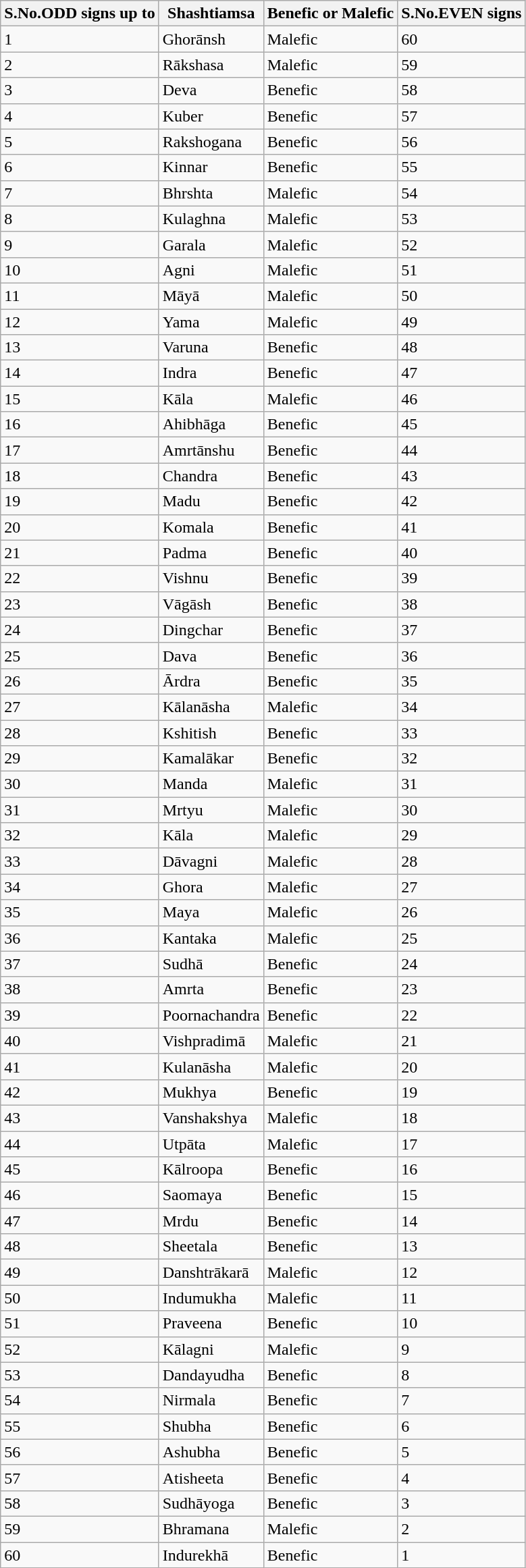<table class="wikitable">
<tr>
<th>S.No.ODD signs up to</th>
<th>Shashtiamsa</th>
<th>Benefic or Malefic</th>
<th>S.No.EVEN signs</th>
</tr>
<tr>
<td>1</td>
<td>Ghorānsh</td>
<td>Malefic</td>
<td>60</td>
</tr>
<tr ≥>
<td>2</td>
<td>Rākshasa</td>
<td>Malefic</td>
<td>59</td>
</tr>
<tr>
<td>3</td>
<td>Deva</td>
<td>Benefic</td>
<td>58</td>
</tr>
<tr>
<td>4</td>
<td>Kuber</td>
<td>Benefic</td>
<td>57</td>
</tr>
<tr>
<td>5</td>
<td>Rakshogana</td>
<td>Benefic</td>
<td>56</td>
</tr>
<tr>
<td>6</td>
<td>Kinnar</td>
<td>Benefic</td>
<td>55</td>
</tr>
<tr>
<td>7</td>
<td>Bhrshta</td>
<td>Malefic</td>
<td>54</td>
</tr>
<tr>
<td>8</td>
<td>Kulaghna</td>
<td>Malefic</td>
<td>53</td>
</tr>
<tr>
<td>9</td>
<td>Garala</td>
<td>Malefic</td>
<td>52</td>
</tr>
<tr>
<td>10</td>
<td>Agni</td>
<td>Malefic</td>
<td>51</td>
</tr>
<tr>
<td>11</td>
<td>Māyā</td>
<td>Malefic</td>
<td>50</td>
</tr>
<tr>
<td>12</td>
<td>Yama</td>
<td>Malefic</td>
<td>49</td>
</tr>
<tr>
<td>13</td>
<td>Varuna</td>
<td>Benefic</td>
<td>48</td>
</tr>
<tr>
<td>14</td>
<td>Indra</td>
<td>Benefic</td>
<td>47</td>
</tr>
<tr>
<td>15</td>
<td>Kāla</td>
<td>Malefic</td>
<td>46</td>
</tr>
<tr>
<td>16</td>
<td>Ahibhāga</td>
<td>Benefic</td>
<td>45</td>
</tr>
<tr>
<td>17</td>
<td>Amrtānshu</td>
<td>Benefic</td>
<td>44</td>
</tr>
<tr>
<td>18</td>
<td>Chandra</td>
<td>Benefic</td>
<td>43</td>
</tr>
<tr>
<td>19</td>
<td>Madu</td>
<td>Benefic</td>
<td>42</td>
</tr>
<tr>
<td>20</td>
<td>Komala</td>
<td>Benefic</td>
<td>41</td>
</tr>
<tr>
<td>21</td>
<td>Padma</td>
<td>Benefic</td>
<td>40</td>
</tr>
<tr>
<td>22</td>
<td>Vishnu</td>
<td>Benefic</td>
<td>39</td>
</tr>
<tr>
<td>23</td>
<td>Vāgāsh</td>
<td>Benefic</td>
<td>38</td>
</tr>
<tr>
<td>24</td>
<td>Dingchar</td>
<td>Benefic</td>
<td>37</td>
</tr>
<tr>
<td>25</td>
<td>Dava</td>
<td>Benefic</td>
<td>36</td>
</tr>
<tr>
<td>26</td>
<td>Ārdra</td>
<td>Benefic</td>
<td>35</td>
</tr>
<tr>
<td>27</td>
<td>Kālanāsha</td>
<td>Malefic</td>
<td>34</td>
</tr>
<tr>
<td>28</td>
<td>Kshitish</td>
<td>Benefic</td>
<td>33</td>
</tr>
<tr>
<td>29</td>
<td>Kamalākar</td>
<td>Benefic</td>
<td>32</td>
</tr>
<tr>
<td>30</td>
<td>Manda</td>
<td>Malefic</td>
<td>31</td>
</tr>
<tr>
<td>31</td>
<td>Mrtyu</td>
<td>Malefic</td>
<td>30</td>
</tr>
<tr>
<td>32</td>
<td>Kāla</td>
<td>Malefic</td>
<td>29</td>
</tr>
<tr>
<td>33</td>
<td>Dāvagni</td>
<td>Malefic</td>
<td>28</td>
</tr>
<tr>
<td>34</td>
<td>Ghora</td>
<td>Malefic</td>
<td>27</td>
</tr>
<tr>
<td>35</td>
<td>Maya</td>
<td>Malefic</td>
<td>26</td>
</tr>
<tr>
<td>36</td>
<td>Kantaka</td>
<td>Malefic</td>
<td>25</td>
</tr>
<tr>
<td>37</td>
<td>Sudhā</td>
<td>Benefic</td>
<td>24</td>
</tr>
<tr>
<td>38</td>
<td>Amrta</td>
<td>Benefic</td>
<td>23</td>
</tr>
<tr>
<td>39</td>
<td>Poornachandra</td>
<td>Benefic</td>
<td>22</td>
</tr>
<tr>
<td>40</td>
<td>Vishpradimā</td>
<td>Malefic</td>
<td>21</td>
</tr>
<tr>
<td>41</td>
<td>Kulanāsha</td>
<td>Malefic</td>
<td>20</td>
</tr>
<tr>
<td>42</td>
<td>Mukhya</td>
<td>Benefic</td>
<td>19</td>
</tr>
<tr>
<td>43</td>
<td>Vanshakshya</td>
<td>Malefic</td>
<td>18</td>
</tr>
<tr>
<td>44</td>
<td>Utpāta</td>
<td>Malefic</td>
<td>17</td>
</tr>
<tr>
<td>45</td>
<td>Kālroopa</td>
<td>Benefic</td>
<td>16</td>
</tr>
<tr>
<td>46</td>
<td>Saomaya</td>
<td>Benefic</td>
<td>15</td>
</tr>
<tr>
<td>47</td>
<td>Mrdu</td>
<td>Benefic</td>
<td>14</td>
</tr>
<tr>
<td>48</td>
<td>Sheetala</td>
<td>Benefic</td>
<td>13</td>
</tr>
<tr>
<td>49</td>
<td>Danshtrākarā</td>
<td>Malefic</td>
<td>12</td>
</tr>
<tr>
<td>50</td>
<td>Indumukha</td>
<td>Malefic</td>
<td>11</td>
</tr>
<tr>
<td>51</td>
<td>Praveena</td>
<td>Benefic</td>
<td>10</td>
</tr>
<tr>
<td>52</td>
<td>Kālagni</td>
<td>Malefic</td>
<td>9</td>
</tr>
<tr>
<td>53</td>
<td>Dandayudha</td>
<td>Benefic</td>
<td>8</td>
</tr>
<tr>
<td>54</td>
<td>Nirmala</td>
<td>Benefic</td>
<td>7</td>
</tr>
<tr>
<td>55</td>
<td>Shubha</td>
<td>Benefic</td>
<td>6</td>
</tr>
<tr>
<td>56</td>
<td>Ashubha</td>
<td>Benefic</td>
<td>5</td>
</tr>
<tr>
<td>57</td>
<td>Atisheeta</td>
<td>Benefic</td>
<td>4</td>
</tr>
<tr>
<td>58</td>
<td>Sudhāyoga</td>
<td>Benefic</td>
<td>3</td>
</tr>
<tr>
<td>59</td>
<td>Bhramana</td>
<td>Malefic</td>
<td>2</td>
</tr>
<tr>
<td>60</td>
<td>Indurekhā</td>
<td>Benefic</td>
<td>1</td>
</tr>
</table>
